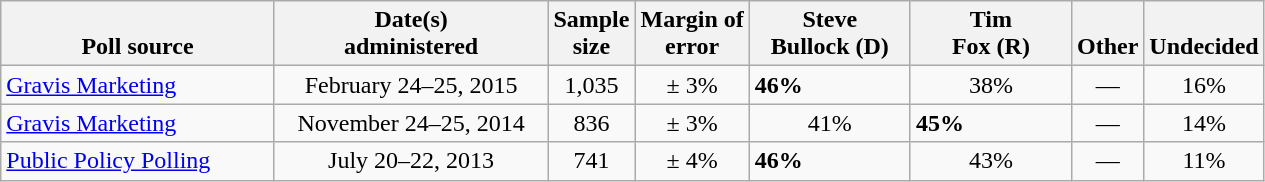<table class="wikitable">
<tr valign= bottom>
<th style="width:175px;">Poll source</th>
<th style="width:175px;">Date(s)<br>administered</th>
<th class=small>Sample<br>size</th>
<th class=small>Margin of<br>error</th>
<th style="width:100px;">Steve<br>Bullock (D)</th>
<th style="width:100px;">Tim<br>Fox (R)</th>
<th>Other</th>
<th>Undecided</th>
</tr>
<tr>
<td><a href='#'>Gravis Marketing</a></td>
<td align=center>February 24–25, 2015</td>
<td align=center>1,035</td>
<td align=center>± 3%</td>
<td><strong>46%</strong></td>
<td align=center>38%</td>
<td align=center>—</td>
<td align=center>16%</td>
</tr>
<tr>
<td><a href='#'>Gravis Marketing</a></td>
<td align=center>November 24–25, 2014</td>
<td align=center>836</td>
<td align=center>± 3%</td>
<td align=center>41%</td>
<td><strong>45%</strong></td>
<td align=center>—</td>
<td align=center>14%</td>
</tr>
<tr>
<td><a href='#'>Public Policy Polling</a></td>
<td align=center>July 20–22, 2013</td>
<td align=center>741</td>
<td align=center>± 4%</td>
<td><strong>46%</strong></td>
<td align=center>43%</td>
<td align=center>—</td>
<td align=center>11%</td>
</tr>
</table>
